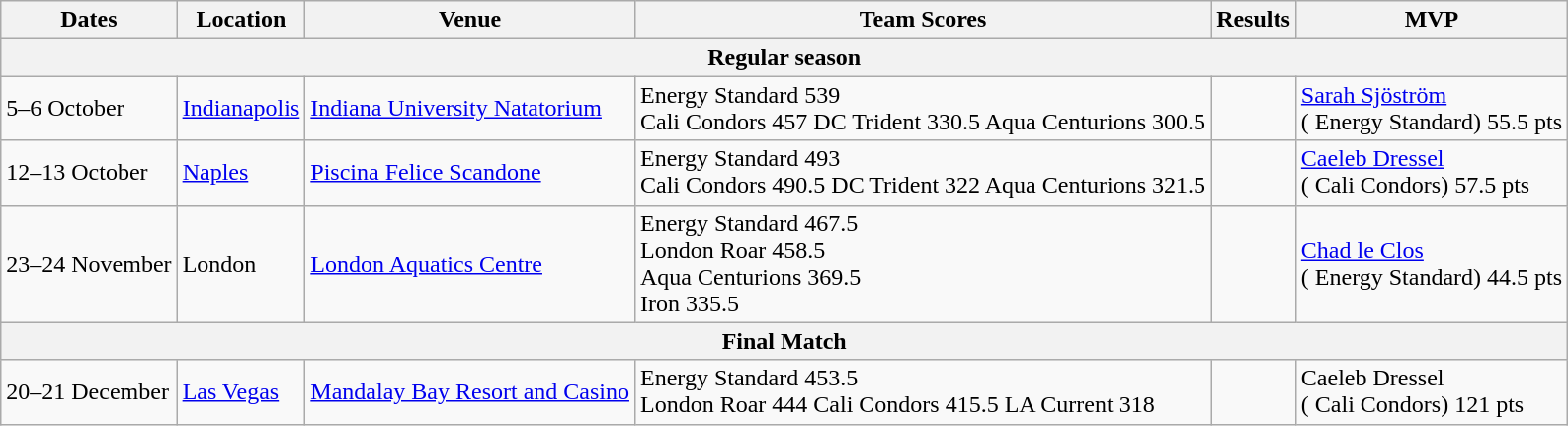<table class="wikitable">
<tr>
<th>Dates</th>
<th>Location</th>
<th>Venue</th>
<th>Team Scores</th>
<th>Results</th>
<th>MVP</th>
</tr>
<tr>
<th colspan="6"><strong>Regular season</strong></th>
</tr>
<tr>
<td>5–6 October</td>
<td> <a href='#'>Indianapolis</a></td>
<td><a href='#'>Indiana University Natatorium</a></td>
<td> Energy Standard 539<br> Cali Condors 457 
 DC Trident 330.5
 Aqua Centurions 300.5</td>
<td style="text-align:center"></td>
<td valign="center"> <a href='#'>Sarah Sjöström</a><br>( Energy Standard)
55.5 pts</td>
</tr>
<tr>
<td>12–13 October</td>
<td> <a href='#'>Naples</a></td>
<td><a href='#'>Piscina Felice Scandone</a></td>
<td> Energy Standard 493<br> Cali Condors 490.5
 DC Trident 322
 Aqua Centurions 321.5</td>
<td style="text-align:center"></td>
<td valign="center"> <a href='#'>Caeleb Dressel</a><br>( Cali Condors)
57.5 pts</td>
</tr>
<tr>
<td>23–24 November</td>
<td> London</td>
<td><a href='#'>London Aquatics Centre</a></td>
<td> Energy Standard 467.5<br> London Roar 458.5<br> Aqua Centurions 369.5<br> Iron 335.5</td>
<td style="text-align:center"></td>
<td valign="center"> <a href='#'>Chad le Clos</a><br>( Energy Standard)
44.5 pts</td>
</tr>
<tr>
<th colspan="6"><strong>Final Match</strong></th>
</tr>
<tr>
<td>20–21 December</td>
<td> <a href='#'>Las Vegas</a></td>
<td><a href='#'>Mandalay Bay Resort and Casino</a></td>
<td> Energy Standard 453.5<br> London Roar 444
 Cali Condors 415.5
 LA Current 318</td>
<td style="text-align:center"></td>
<td valign="center"> Caeleb Dressel<br>( Cali Condors)
121 pts</td>
</tr>
</table>
